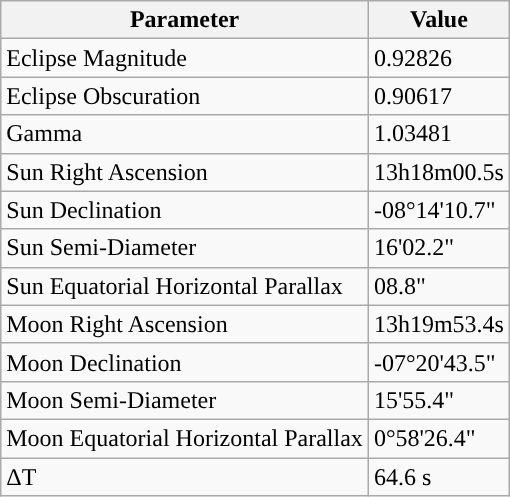<table class="wikitable">
<tr>
<th>Parameter</th>
<th>Value</th>
</tr>
<tr>
<td>Eclipse Magnitude</td>
<td>0.92826</td>
</tr>
<tr>
<td>Eclipse Obscuration</td>
<td>0.90617</td>
</tr>
<tr>
<td>Gamma</td>
<td>1.03481</td>
</tr>
<tr>
<td>Sun Right Ascension</td>
<td>13h18m00.5s</td>
</tr>
<tr>
<td>Sun Declination</td>
<td>-08°14'10.7"</td>
</tr>
<tr>
<td>Sun Semi-Diameter</td>
<td>16'02.2"</td>
</tr>
<tr>
<td>Sun Equatorial Horizontal Parallax</td>
<td>08.8"</td>
</tr>
<tr>
<td>Moon Right Ascension</td>
<td>13h19m53.4s</td>
</tr>
<tr>
<td>Moon Declination</td>
<td>-07°20'43.5"</td>
</tr>
<tr>
<td>Moon Semi-Diameter</td>
<td>15'55.4"</td>
</tr>
<tr>
<td>Moon Equatorial Horizontal Parallax</td>
<td>0°58'26.4"</td>
</tr>
<tr>
<td>ΔT</td>
<td>64.6 s</td>
</tr>
</table>
